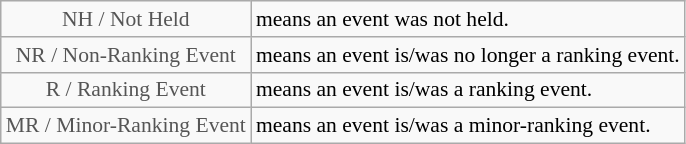<table class="wikitable" style="font-size:90%">
<tr>
<td style="text-align:center; color:#555555;" colspan="4">NH / Not Held</td>
<td>means an event was not held.</td>
</tr>
<tr>
<td style="text-align:center; color:#555555;" colspan="4">NR / Non-Ranking Event</td>
<td>means an event is/was no longer a ranking event.</td>
</tr>
<tr>
<td style="text-align:center; color:#555555;" colspan="4">R / Ranking Event</td>
<td>means an event is/was a ranking event.</td>
</tr>
<tr>
<td style="text-align:center; color:#555555;" colspan="4">MR / Minor-Ranking Event</td>
<td>means an event is/was a minor-ranking event.</td>
</tr>
</table>
